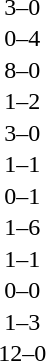<table cellspacing=1 width=70%>
<tr>
<th width=25%></th>
<th width=30%></th>
<th width=15%></th>
<th width=30%></th>
</tr>
<tr>
<td></td>
<td align=right></td>
<td align=center>3–0</td>
<td></td>
</tr>
<tr>
<td></td>
<td align=right></td>
<td align=center>0–4</td>
<td></td>
</tr>
<tr>
<td></td>
<td align=right></td>
<td align=center>8–0</td>
<td></td>
</tr>
<tr>
<td></td>
<td align=right></td>
<td align=center>1–2</td>
<td></td>
</tr>
<tr>
<td></td>
<td align=right></td>
<td align=center>3–0</td>
<td></td>
</tr>
<tr>
<td></td>
<td align=right></td>
<td align=center>1–1</td>
<td></td>
</tr>
<tr>
<td></td>
<td align=right></td>
<td align=center>0–1</td>
<td></td>
</tr>
<tr>
<td></td>
<td align=right></td>
<td align=center>1–6</td>
<td></td>
</tr>
<tr>
<td></td>
<td align=right></td>
<td align=center>1–1</td>
<td></td>
</tr>
<tr>
<td></td>
<td align=right></td>
<td align=center>0–0</td>
<td></td>
</tr>
<tr>
<td></td>
<td align=right></td>
<td align=center>1–3</td>
<td></td>
</tr>
<tr>
<td></td>
<td align=right></td>
<td align=center>12–0</td>
<td></td>
</tr>
</table>
